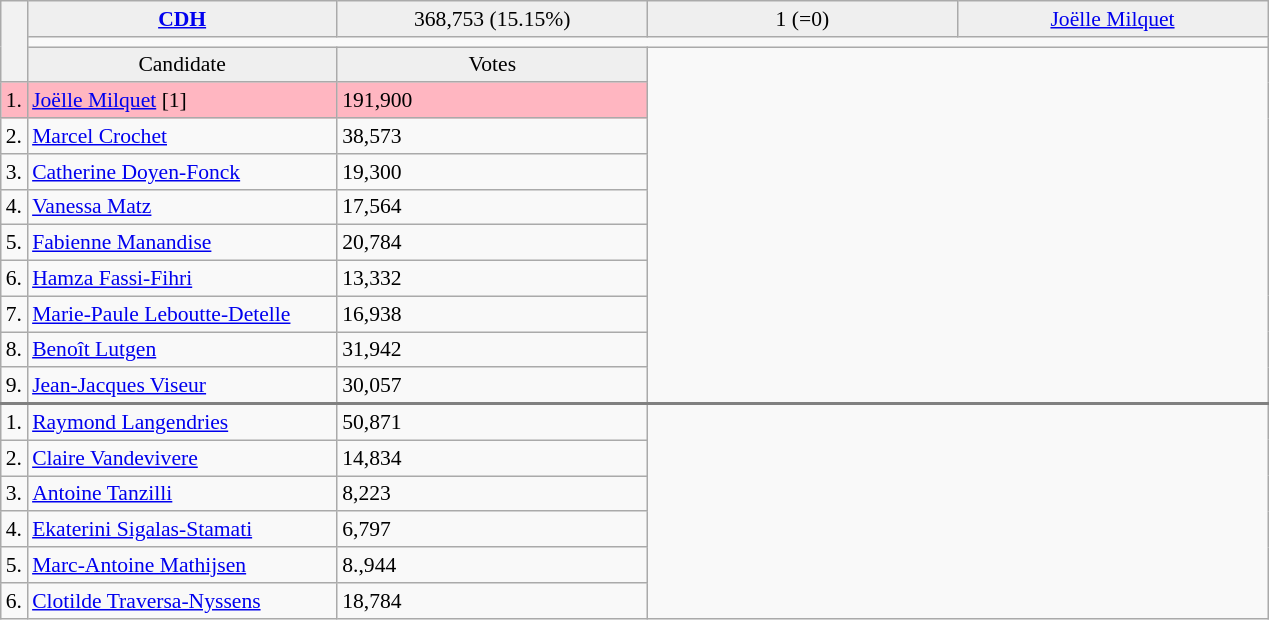<table class="wikitable collapsible collapsed" style=text-align:left;font-size:90%>
<tr>
<th rowspan=3></th>
<td bgcolor=efefef width=200 align=center><strong> <a href='#'>CDH</a></strong></td>
<td bgcolor=efefef width=200 align=center>368,753 (15.15%)</td>
<td bgcolor=efefef width=200 align=center>1 (=0)</td>
<td bgcolor=efefef width=200 align=center><a href='#'>Joëlle Milquet</a></td>
</tr>
<tr>
<td colspan=4 bgcolor=></td>
</tr>
<tr>
<td bgcolor=efefef align=center>Candidate</td>
<td bgcolor=efefef align=center>Votes</td>
</tr>
<tr bgcolor=lightpink>
<td>1.</td>
<td><a href='#'>Joëlle Milquet</a> [1]</td>
<td>191,900</td>
</tr>
<tr>
<td>2.</td>
<td><a href='#'>Marcel Crochet</a></td>
<td>38,573</td>
</tr>
<tr>
<td>3.</td>
<td><a href='#'>Catherine Doyen-Fonck</a></td>
<td>19,300</td>
</tr>
<tr>
<td>4.</td>
<td><a href='#'>Vanessa Matz</a></td>
<td>17,564</td>
</tr>
<tr>
<td>5.</td>
<td><a href='#'>Fabienne Manandise</a></td>
<td>20,784</td>
</tr>
<tr>
<td>6.</td>
<td><a href='#'>Hamza Fassi-Fihri</a></td>
<td>13,332</td>
</tr>
<tr>
<td>7.</td>
<td><a href='#'>Marie-Paule Leboutte-Detelle</a></td>
<td>16,938</td>
</tr>
<tr>
<td>8.</td>
<td><a href='#'>Benoît Lutgen</a></td>
<td>31,942</td>
</tr>
<tr>
<td>9.</td>
<td><a href='#'>Jean-Jacques Viseur</a></td>
<td>30,057</td>
</tr>
<tr style="border-top:2px solid gray;">
<td>1.</td>
<td><a href='#'>Raymond Langendries</a></td>
<td>50,871</td>
</tr>
<tr>
<td>2.</td>
<td><a href='#'>Claire Vandevivere</a></td>
<td>14,834</td>
</tr>
<tr>
<td>3.</td>
<td><a href='#'>Antoine Tanzilli</a></td>
<td>8,223</td>
</tr>
<tr>
<td>4.</td>
<td><a href='#'>Ekaterini Sigalas-Stamati</a></td>
<td>6,797</td>
</tr>
<tr>
<td>5.</td>
<td><a href='#'>Marc-Antoine Mathijsen</a></td>
<td>8.,944</td>
</tr>
<tr>
<td>6.</td>
<td><a href='#'>Clotilde Traversa-Nyssens</a></td>
<td>18,784</td>
</tr>
</table>
